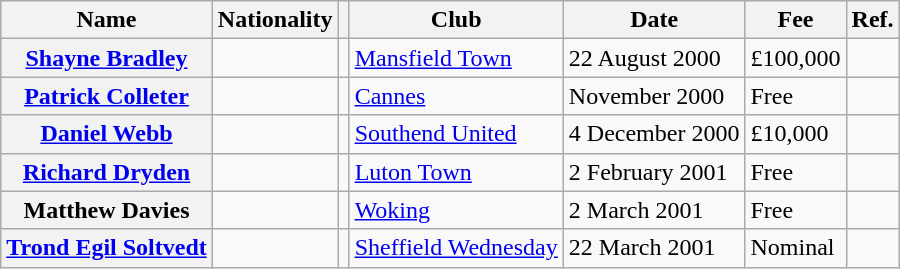<table class="wikitable plainrowheaders">
<tr>
<th scope="col">Name</th>
<th scope="col">Nationality</th>
<th scope="col"></th>
<th scope="col">Club</th>
<th scope="col">Date</th>
<th scope="col">Fee</th>
<th scope="col">Ref.</th>
</tr>
<tr>
<th scope="row"><a href='#'>Shayne Bradley</a></th>
<td></td>
<td align="center"></td>
<td> <a href='#'>Mansfield Town</a></td>
<td>22 August 2000</td>
<td>£100,000</td>
<td align="center"></td>
</tr>
<tr>
<th scope="row"><a href='#'>Patrick Colleter</a></th>
<td></td>
<td align="center"></td>
<td> <a href='#'>Cannes</a></td>
<td>November 2000</td>
<td>Free</td>
<td align="center"></td>
</tr>
<tr>
<th scope="row"><a href='#'>Daniel Webb</a></th>
<td></td>
<td align="center"></td>
<td> <a href='#'>Southend United</a></td>
<td>4 December 2000</td>
<td>£10,000</td>
<td align="center"></td>
</tr>
<tr>
<th scope="row"><a href='#'>Richard Dryden</a></th>
<td></td>
<td align="center"></td>
<td> <a href='#'>Luton Town</a></td>
<td>2 February 2001</td>
<td>Free</td>
<td align="center"></td>
</tr>
<tr>
<th scope="row">Matthew Davies</th>
<td></td>
<td align="center"></td>
<td> <a href='#'>Woking</a></td>
<td>2 March 2001</td>
<td>Free</td>
<td align="center"></td>
</tr>
<tr>
<th scope="row"><a href='#'>Trond Egil Soltvedt</a></th>
<td></td>
<td align="center"></td>
<td> <a href='#'>Sheffield Wednesday</a></td>
<td>22 March 2001</td>
<td>Nominal</td>
<td align="center"></td>
</tr>
</table>
